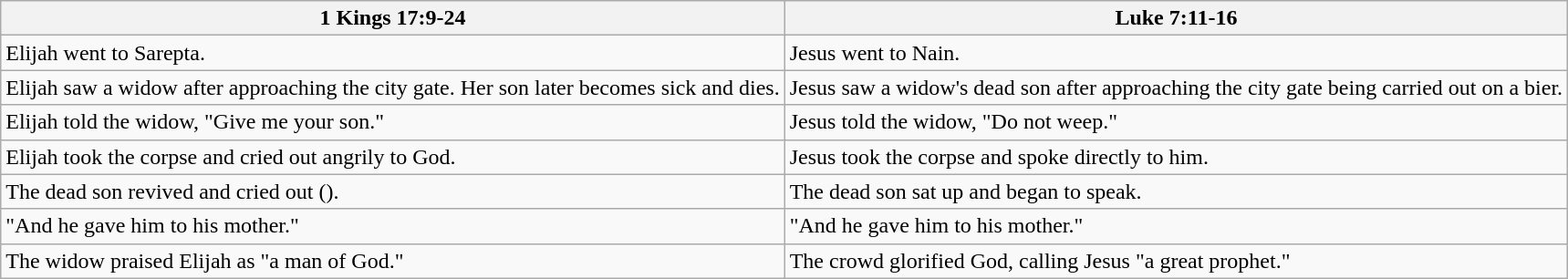<table class="wikitable">
<tr>
<th>1 Kings 17:9-24</th>
<th>Luke 7:11-16</th>
</tr>
<tr>
<td>Elijah went to Sarepta.</td>
<td>Jesus went to Nain.</td>
</tr>
<tr>
<td>Elijah saw a widow after approaching the city gate. Her son later becomes sick and dies.</td>
<td>Jesus saw a widow's dead son after approaching the city gate being carried out on a bier.</td>
</tr>
<tr>
<td>Elijah told the widow, "Give me your son."</td>
<td>Jesus told the widow, "Do not weep."</td>
</tr>
<tr>
<td>Elijah took the corpse and cried out angrily to God.</td>
<td>Jesus took the corpse and spoke directly to him.</td>
</tr>
<tr>
<td>The dead son revived and cried out ().</td>
<td>The dead son sat up and began to speak.</td>
</tr>
<tr>
<td>"And he gave him to his mother."</td>
<td>"And he gave him to his mother."</td>
</tr>
<tr>
<td>The widow praised Elijah as "a man of God."</td>
<td>The crowd glorified God, calling Jesus "a great prophet."</td>
</tr>
</table>
